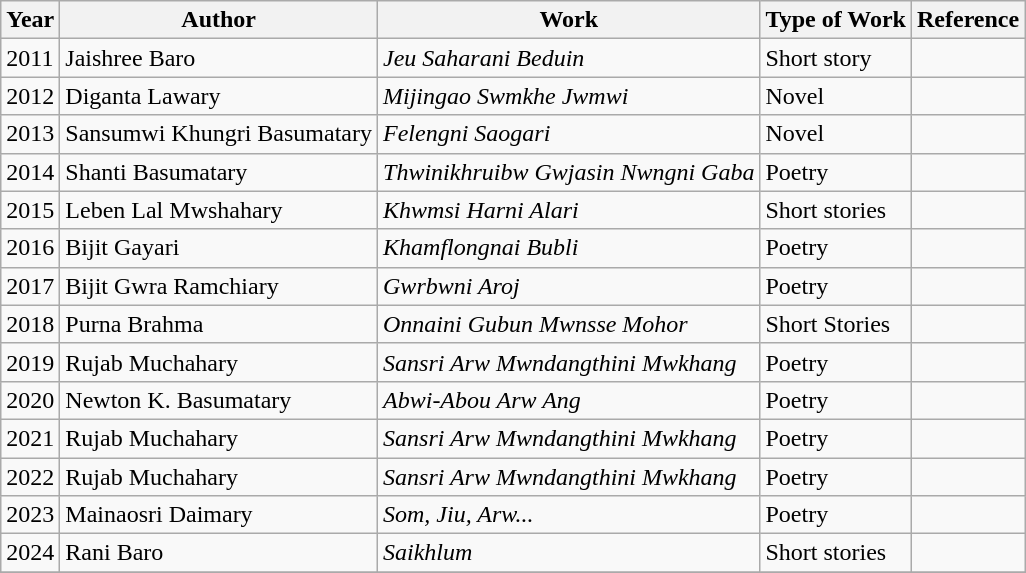<table class="wikitable">
<tr>
<th>Year</th>
<th>Author</th>
<th>Work</th>
<th>Type of Work</th>
<th>Reference</th>
</tr>
<tr>
<td>2011</td>
<td>Jaishree Baro</td>
<td><em>Jeu Saharani Beduin</em></td>
<td>Short story</td>
<td></td>
</tr>
<tr>
<td>2012</td>
<td>Diganta Lawary</td>
<td><em>Mijingao Swmkhe Jwmwi</em></td>
<td>Novel</td>
<td></td>
</tr>
<tr>
<td>2013</td>
<td>Sansumwi Khungri Basumatary</td>
<td><em>Felengni Saogari</em></td>
<td>Novel</td>
<td></td>
</tr>
<tr>
<td>2014</td>
<td>Shanti Basumatary</td>
<td><em>Thwinikhruibw Gwjasin Nwngni Gaba</em></td>
<td>Poetry</td>
<td></td>
</tr>
<tr>
<td>2015</td>
<td>Leben Lal Mwshahary</td>
<td><em>Khwmsi Harni Alari</em></td>
<td>Short stories</td>
<td></td>
</tr>
<tr>
<td>2016</td>
<td>Bijit Gayari</td>
<td><em>Khamflongnai Bubli</em></td>
<td>Poetry</td>
<td></td>
</tr>
<tr>
<td>2017</td>
<td>Bijit Gwra Ramchiary</td>
<td><em>Gwrbwni Aroj</em></td>
<td>Poetry</td>
<td></td>
</tr>
<tr>
<td>2018</td>
<td>Purna Brahma</td>
<td><em>Onnaini Gubun Mwnsse Mohor</em></td>
<td>Short Stories</td>
<td></td>
</tr>
<tr>
<td>2019</td>
<td>Rujab Muchahary</td>
<td><em>Sansri Arw Mwndangthini Mwkhang </em></td>
<td>Poetry</td>
<td></td>
</tr>
<tr>
<td>2020</td>
<td>Newton K. Basumatary</td>
<td><em>Abwi-Abou Arw Ang</em></td>
<td>Poetry</td>
<td></td>
</tr>
<tr>
<td>2021</td>
<td>Rujab Muchahary</td>
<td><em>Sansri Arw Mwndangthini Mwkhang </em></td>
<td>Poetry</td>
<td></td>
</tr>
<tr>
<td>2022</td>
<td>Rujab Muchahary</td>
<td><em>Sansri Arw Mwndangthini Mwkhang </em></td>
<td>Poetry</td>
<td></td>
</tr>
<tr>
<td>2023</td>
<td>Mainaosri Daimary</td>
<td><em>Som, Jiu, Arw...</em></td>
<td>Poetry</td>
<td></td>
</tr>
<tr>
<td>2024</td>
<td>Rani Baro</td>
<td><em>Saikhlum</em></td>
<td>Short stories</td>
<td></td>
</tr>
<tr>
</tr>
</table>
